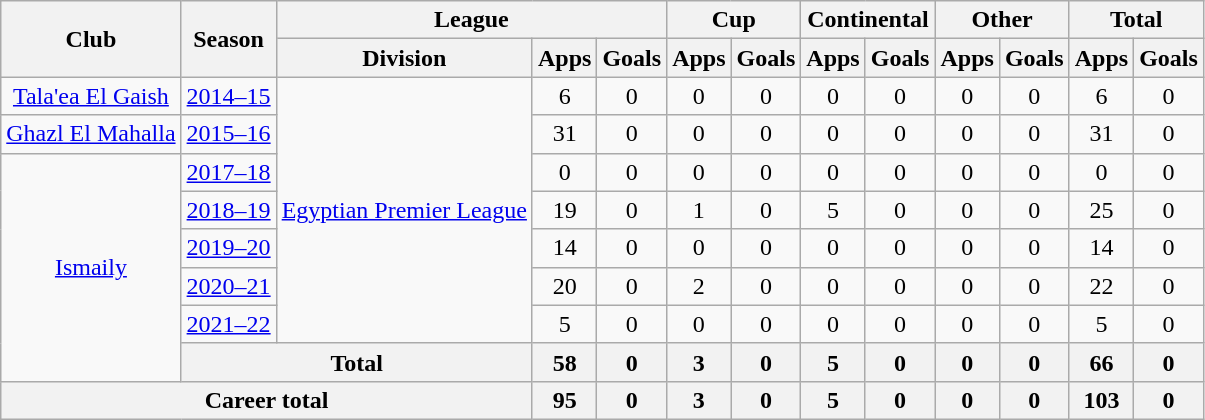<table class="wikitable" style="text-align: center">
<tr>
<th rowspan="2">Club</th>
<th rowspan="2">Season</th>
<th colspan="3">League</th>
<th colspan="2">Cup</th>
<th colspan="2">Continental</th>
<th colspan="2">Other</th>
<th colspan="2">Total</th>
</tr>
<tr>
<th>Division</th>
<th>Apps</th>
<th>Goals</th>
<th>Apps</th>
<th>Goals</th>
<th>Apps</th>
<th>Goals</th>
<th>Apps</th>
<th>Goals</th>
<th>Apps</th>
<th>Goals</th>
</tr>
<tr>
<td><a href='#'>Tala'ea El Gaish</a></td>
<td><a href='#'>2014–15</a></td>
<td rowspan="7"><a href='#'>Egyptian Premier League</a></td>
<td>6</td>
<td>0</td>
<td>0</td>
<td>0</td>
<td>0</td>
<td>0</td>
<td>0</td>
<td>0</td>
<td>6</td>
<td>0</td>
</tr>
<tr>
<td><a href='#'>Ghazl El Mahalla</a></td>
<td><a href='#'>2015–16</a></td>
<td>31</td>
<td>0</td>
<td>0</td>
<td>0</td>
<td>0</td>
<td>0</td>
<td>0</td>
<td>0</td>
<td>31</td>
<td>0</td>
</tr>
<tr>
<td rowspan="6"><a href='#'>Ismaily</a></td>
<td><a href='#'>2017–18</a></td>
<td>0</td>
<td>0</td>
<td>0</td>
<td>0</td>
<td>0</td>
<td>0</td>
<td>0</td>
<td>0</td>
<td>0</td>
<td>0</td>
</tr>
<tr>
<td><a href='#'>2018–19</a></td>
<td>19</td>
<td>0</td>
<td>1</td>
<td>0</td>
<td>5</td>
<td>0</td>
<td>0</td>
<td>0</td>
<td>25</td>
<td>0</td>
</tr>
<tr>
<td><a href='#'>2019–20</a></td>
<td>14</td>
<td>0</td>
<td>0</td>
<td>0</td>
<td>0</td>
<td>0</td>
<td>0</td>
<td>0</td>
<td>14</td>
<td>0</td>
</tr>
<tr>
<td><a href='#'>2020–21</a></td>
<td>20</td>
<td>0</td>
<td>2</td>
<td>0</td>
<td>0</td>
<td>0</td>
<td>0</td>
<td>0</td>
<td>22</td>
<td>0</td>
</tr>
<tr>
<td><a href='#'>2021–22</a></td>
<td>5</td>
<td>0</td>
<td>0</td>
<td>0</td>
<td>0</td>
<td>0</td>
<td>0</td>
<td>0</td>
<td>5</td>
<td>0</td>
</tr>
<tr>
<th colspan=2>Total</th>
<th>58</th>
<th>0</th>
<th>3</th>
<th>0</th>
<th>5</th>
<th>0</th>
<th>0</th>
<th>0</th>
<th>66</th>
<th>0</th>
</tr>
<tr>
<th colspan=3>Career total</th>
<th>95</th>
<th>0</th>
<th>3</th>
<th>0</th>
<th>5</th>
<th>0</th>
<th>0</th>
<th>0</th>
<th>103</th>
<th>0</th>
</tr>
</table>
